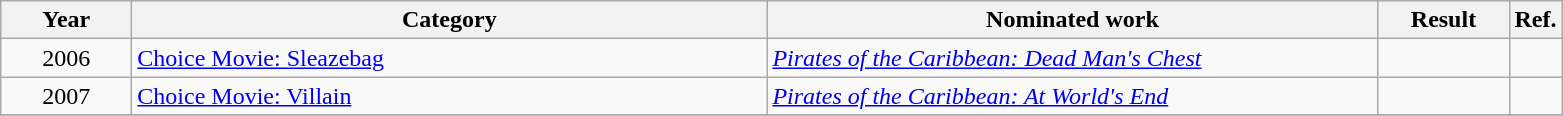<table class=wikitable>
<tr>
<th scope="col" style="width:5em;">Year</th>
<th scope="col" style="width:26em;">Category</th>
<th scope="col" style="width:25em;">Nominated work</th>
<th scope="col" style="width:5em;">Result</th>
<th>Ref.</th>
</tr>
<tr>
<td style="text-align:center;">2006</td>
<td><a href='#'>Choice Movie: Sleazebag</a></td>
<td><em><a href='#'>Pirates of the Caribbean: Dead Man's Chest</a></em></td>
<td></td>
<td></td>
</tr>
<tr>
<td style="text-align:center;">2007</td>
<td><a href='#'>Choice Movie: Villain</a></td>
<td><em><a href='#'>Pirates of the Caribbean: At World's End</a></em></td>
<td></td>
<td></td>
</tr>
<tr>
</tr>
</table>
